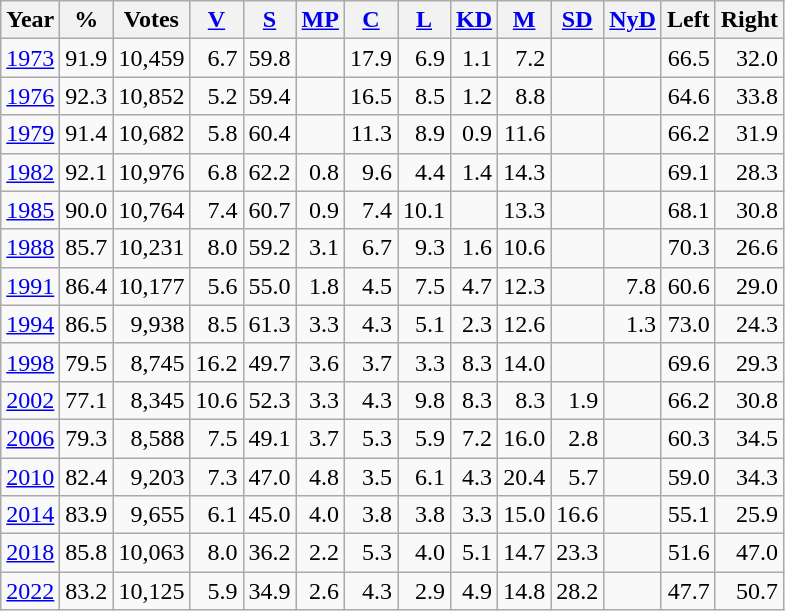<table class="wikitable sortable" style=text-align:right>
<tr>
<th>Year</th>
<th>%</th>
<th>Votes</th>
<th><a href='#'>V</a></th>
<th><a href='#'>S</a></th>
<th><a href='#'>MP</a></th>
<th><a href='#'>C</a></th>
<th><a href='#'>L</a></th>
<th><a href='#'>KD</a></th>
<th><a href='#'>M</a></th>
<th><a href='#'>SD</a></th>
<th><a href='#'>NyD</a></th>
<th>Left</th>
<th>Right</th>
</tr>
<tr>
<td align=left><a href='#'>1973</a></td>
<td>91.9</td>
<td>10,459</td>
<td>6.7</td>
<td>59.8</td>
<td></td>
<td>17.9</td>
<td>6.9</td>
<td>1.1</td>
<td>7.2</td>
<td></td>
<td></td>
<td>66.5</td>
<td>32.0</td>
</tr>
<tr>
<td align=left><a href='#'>1976</a></td>
<td>92.3</td>
<td>10,852</td>
<td>5.2</td>
<td>59.4</td>
<td></td>
<td>16.5</td>
<td>8.5</td>
<td>1.2</td>
<td>8.8</td>
<td></td>
<td></td>
<td>64.6</td>
<td>33.8</td>
</tr>
<tr>
<td align=left><a href='#'>1979</a></td>
<td>91.4</td>
<td>10,682</td>
<td>5.8</td>
<td>60.4</td>
<td></td>
<td>11.3</td>
<td>8.9</td>
<td>0.9</td>
<td>11.6</td>
<td></td>
<td></td>
<td>66.2</td>
<td>31.9</td>
</tr>
<tr>
<td align=left><a href='#'>1982</a></td>
<td>92.1</td>
<td>10,976</td>
<td>6.8</td>
<td>62.2</td>
<td>0.8</td>
<td>9.6</td>
<td>4.4</td>
<td>1.4</td>
<td>14.3</td>
<td></td>
<td></td>
<td>69.1</td>
<td>28.3</td>
</tr>
<tr>
<td align=left><a href='#'>1985</a></td>
<td>90.0</td>
<td>10,764</td>
<td>7.4</td>
<td>60.7</td>
<td>0.9</td>
<td>7.4</td>
<td>10.1</td>
<td></td>
<td>13.3</td>
<td></td>
<td></td>
<td>68.1</td>
<td>30.8</td>
</tr>
<tr>
<td align=left><a href='#'>1988</a></td>
<td>85.7</td>
<td>10,231</td>
<td>8.0</td>
<td>59.2</td>
<td>3.1</td>
<td>6.7</td>
<td>9.3</td>
<td>1.6</td>
<td>10.6</td>
<td></td>
<td></td>
<td>70.3</td>
<td>26.6</td>
</tr>
<tr>
<td align=left><a href='#'>1991</a></td>
<td>86.4</td>
<td>10,177</td>
<td>5.6</td>
<td>55.0</td>
<td>1.8</td>
<td>4.5</td>
<td>7.5</td>
<td>4.7</td>
<td>12.3</td>
<td></td>
<td>7.8</td>
<td>60.6</td>
<td>29.0</td>
</tr>
<tr>
<td align=left><a href='#'>1994</a></td>
<td>86.5</td>
<td>9,938</td>
<td>8.5</td>
<td>61.3</td>
<td>3.3</td>
<td>4.3</td>
<td>5.1</td>
<td>2.3</td>
<td>12.6</td>
<td></td>
<td>1.3</td>
<td>73.0</td>
<td>24.3</td>
</tr>
<tr>
<td align=left><a href='#'>1998</a></td>
<td>79.5</td>
<td>8,745</td>
<td>16.2</td>
<td>49.7</td>
<td>3.6</td>
<td>3.7</td>
<td>3.3</td>
<td>8.3</td>
<td>14.0</td>
<td></td>
<td></td>
<td>69.6</td>
<td>29.3</td>
</tr>
<tr>
<td align=left><a href='#'>2002</a></td>
<td>77.1</td>
<td>8,345</td>
<td>10.6</td>
<td>52.3</td>
<td>3.3</td>
<td>4.3</td>
<td>9.8</td>
<td>8.3</td>
<td>8.3</td>
<td>1.9</td>
<td></td>
<td>66.2</td>
<td>30.8</td>
</tr>
<tr>
<td align=left><a href='#'>2006</a></td>
<td>79.3</td>
<td>8,588</td>
<td>7.5</td>
<td>49.1</td>
<td>3.7</td>
<td>5.3</td>
<td>5.9</td>
<td>7.2</td>
<td>16.0</td>
<td>2.8</td>
<td></td>
<td>60.3</td>
<td>34.5</td>
</tr>
<tr>
<td align=left><a href='#'>2010</a></td>
<td>82.4</td>
<td>9,203</td>
<td>7.3</td>
<td>47.0</td>
<td>4.8</td>
<td>3.5</td>
<td>6.1</td>
<td>4.3</td>
<td>20.4</td>
<td>5.7</td>
<td></td>
<td>59.0</td>
<td>34.3</td>
</tr>
<tr>
<td align=left><a href='#'>2014</a></td>
<td>83.9</td>
<td>9,655</td>
<td>6.1</td>
<td>45.0</td>
<td>4.0</td>
<td>3.8</td>
<td>3.8</td>
<td>3.3</td>
<td>15.0</td>
<td>16.6</td>
<td></td>
<td>55.1</td>
<td>25.9</td>
</tr>
<tr>
<td align=left><a href='#'>2018</a></td>
<td>85.8</td>
<td>10,063</td>
<td>8.0</td>
<td>36.2</td>
<td>2.2</td>
<td>5.3</td>
<td>4.0</td>
<td>5.1</td>
<td>14.7</td>
<td>23.3</td>
<td></td>
<td>51.6</td>
<td>47.0</td>
</tr>
<tr>
<td align=left><a href='#'>2022</a></td>
<td>83.2</td>
<td>10,125</td>
<td>5.9</td>
<td>34.9</td>
<td>2.6</td>
<td>4.3</td>
<td>2.9</td>
<td>4.9</td>
<td>14.8</td>
<td>28.2</td>
<td></td>
<td>47.7</td>
<td>50.7</td>
</tr>
</table>
